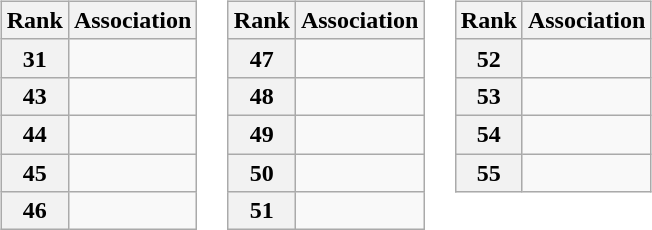<table>
<tr valign=top>
<td><br><table class="wikitable">
<tr>
<th>Rank</th>
<th>Association</th>
</tr>
<tr>
<th>31</th>
<td></td>
</tr>
<tr>
<th>43</th>
<td></td>
</tr>
<tr>
<th>44</th>
<td></td>
</tr>
<tr>
<th>45</th>
<td></td>
</tr>
<tr>
<th>46</th>
<td></td>
</tr>
</table>
</td>
<td><br><table class="wikitable">
<tr>
<th>Rank</th>
<th>Association</th>
</tr>
<tr>
<th>47</th>
<td></td>
</tr>
<tr>
<th>48</th>
<td></td>
</tr>
<tr>
<th>49</th>
<td></td>
</tr>
<tr>
<th>50</th>
<td></td>
</tr>
<tr>
<th>51</th>
<td></td>
</tr>
</table>
</td>
<td><br><table class="wikitable">
<tr>
<th>Rank</th>
<th>Association</th>
</tr>
<tr>
<th>52</th>
<td></td>
</tr>
<tr>
<th>53</th>
<td></td>
</tr>
<tr>
<th>54</th>
<td></td>
</tr>
<tr>
<th>55</th>
<td></td>
</tr>
</table>
</td>
</tr>
</table>
